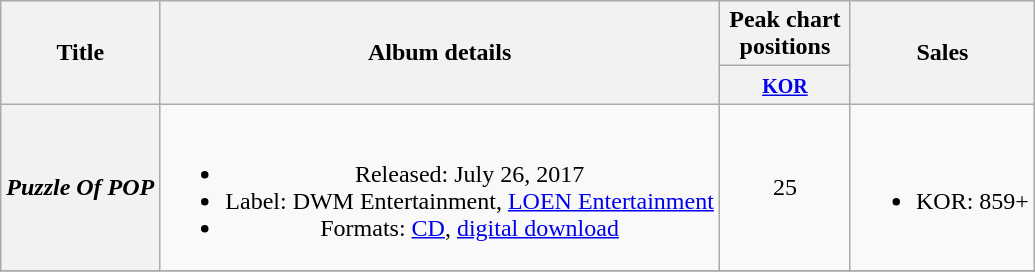<table class="wikitable plainrowheaders" style="text-align:center;">
<tr>
<th scope="col" rowspan="2">Title</th>
<th scope="col" rowspan="2">Album details</th>
<th scope="col" colspan="1" style="width:5em;">Peak chart positions</th>
<th scope="col" rowspan="2">Sales</th>
</tr>
<tr>
<th><small><a href='#'>KOR</a></small><br></th>
</tr>
<tr>
<th scope="row"><em>Puzzle Of POP</em></th>
<td><br><ul><li>Released: July 26, 2017</li><li>Label: DWM Entertainment, <a href='#'>LOEN Entertainment</a></li><li>Formats: <a href='#'>CD</a>, <a href='#'>digital download</a></li></ul></td>
<td>25</td>
<td><br><ul><li>KOR: 859+</li></ul></td>
</tr>
<tr>
</tr>
</table>
